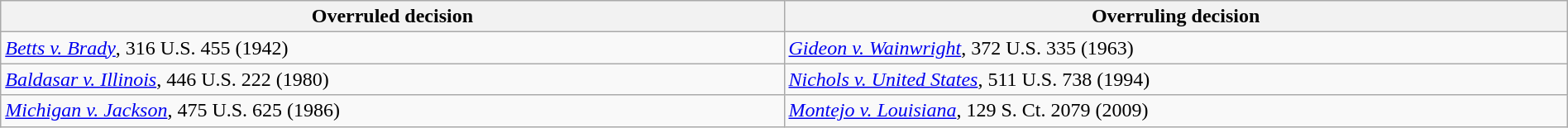<table class="wikitable sortable collapsible" style="width:100%">
<tr>
<th width="50%">Overruled decision</th>
<th width="50%">Overruling decision</th>
</tr>
<tr valign="top">
<td><em><a href='#'>Betts v. Brady</a></em>, 316 U.S. 455 (1942)</td>
<td><em><a href='#'>Gideon v. Wainwright</a></em>, 372 U.S. 335 (1963)</td>
</tr>
<tr>
<td><em><a href='#'>Baldasar v. Illinois</a></em>, 446 U.S. 222 (1980)</td>
<td><em><a href='#'>Nichols v. United States</a></em>, 511 U.S. 738 (1994)</td>
</tr>
<tr>
<td><em><a href='#'>Michigan v. Jackson</a></em>, 475 U.S. 625 (1986)</td>
<td><em><a href='#'>Montejo v. Louisiana</a></em>, 129 S. Ct. 2079 (2009)</td>
</tr>
</table>
